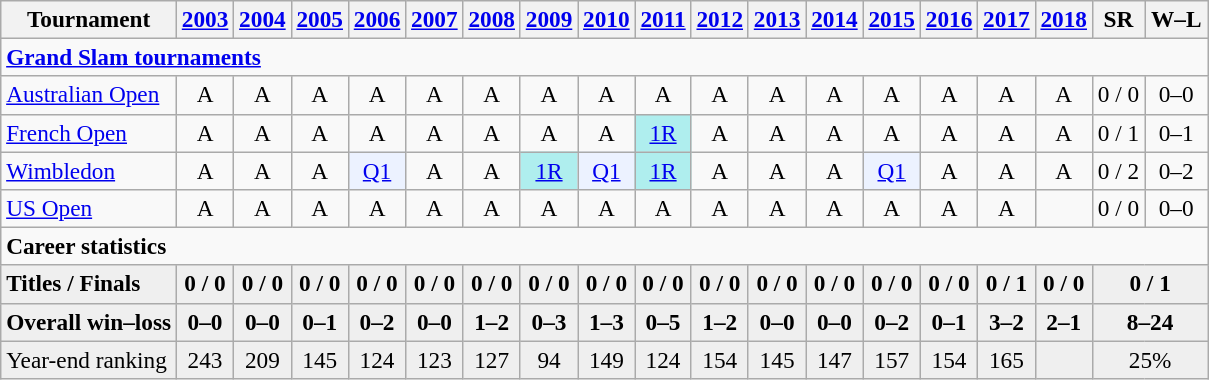<table class=wikitable style=text-align:center;font-size:97%>
<tr>
<th>Tournament</th>
<th><a href='#'>2003</a></th>
<th><a href='#'>2004</a></th>
<th><a href='#'>2005</a></th>
<th><a href='#'>2006</a></th>
<th><a href='#'>2007</a></th>
<th><a href='#'>2008</a></th>
<th><a href='#'>2009</a></th>
<th><a href='#'>2010</a></th>
<th><a href='#'>2011</a></th>
<th><a href='#'>2012</a></th>
<th><a href='#'>2013</a></th>
<th><a href='#'>2014</a></th>
<th><a href='#'>2015</a></th>
<th><a href='#'>2016</a></th>
<th><a href='#'>2017</a></th>
<th><a href='#'>2018</a></th>
<th>SR</th>
<th width=35>W–L</th>
</tr>
<tr>
<td colspan="19" align="left"><strong><a href='#'>Grand Slam tournaments</a></strong></td>
</tr>
<tr>
<td align=left><a href='#'>Australian Open</a></td>
<td>A</td>
<td>A</td>
<td>A</td>
<td>A</td>
<td>A</td>
<td>A</td>
<td>A</td>
<td>A</td>
<td>A</td>
<td>A</td>
<td>A</td>
<td>A</td>
<td>A</td>
<td>A</td>
<td>A</td>
<td>A</td>
<td>0 / 0</td>
<td>0–0</td>
</tr>
<tr>
<td align=left><a href='#'>French Open</a></td>
<td>A</td>
<td>A</td>
<td>A</td>
<td>A</td>
<td>A</td>
<td>A</td>
<td>A</td>
<td>A</td>
<td bgcolor=afeeee><a href='#'>1R</a></td>
<td>A</td>
<td>A</td>
<td>A</td>
<td>A</td>
<td>A</td>
<td>A</td>
<td>A</td>
<td>0 / 1</td>
<td>0–1</td>
</tr>
<tr>
<td align=left><a href='#'>Wimbledon</a></td>
<td>A</td>
<td>A</td>
<td>A</td>
<td bgcolor=ecf2ff><a href='#'>Q1</a></td>
<td>A</td>
<td>A</td>
<td bgcolor=afeeee><a href='#'>1R</a></td>
<td bgcolor=ecf2ff><a href='#'>Q1</a></td>
<td bgcolor=afeeee><a href='#'>1R</a></td>
<td>A</td>
<td>A</td>
<td>A</td>
<td bgcolor=ecf2ff><a href='#'>Q1</a></td>
<td>A</td>
<td>A</td>
<td>A</td>
<td>0 / 2</td>
<td>0–2</td>
</tr>
<tr>
<td align=left><a href='#'>US Open</a></td>
<td>A</td>
<td>A</td>
<td>A</td>
<td>A</td>
<td>A</td>
<td>A</td>
<td>A</td>
<td>A</td>
<td>A</td>
<td>A</td>
<td>A</td>
<td>A</td>
<td>A</td>
<td>A</td>
<td>A</td>
<td></td>
<td>0 / 0</td>
<td>0–0</td>
</tr>
<tr>
<td colspan="19" align="left"><strong>Career statistics</strong></td>
</tr>
<tr style="font-weight:bold; background:#efefef;">
<td style=text-align:left>Titles / Finals</td>
<td>0 / 0</td>
<td>0 / 0</td>
<td>0 / 0</td>
<td>0 / 0</td>
<td>0 / 0</td>
<td>0 / 0</td>
<td>0 / 0</td>
<td>0 / 0</td>
<td>0 / 0</td>
<td>0 / 0</td>
<td>0 / 0</td>
<td>0 / 0</td>
<td>0 / 0</td>
<td>0 / 0</td>
<td>0 / 1</td>
<td>0 / 0</td>
<td colspan=2>0 / 1</td>
</tr>
<tr style="font-weight:bold; background:#efefef;">
<td style=text-align:left>Overall win–loss</td>
<td>0–0</td>
<td>0–0</td>
<td>0–1</td>
<td>0–2</td>
<td>0–0</td>
<td>1–2</td>
<td>0–3</td>
<td>1–3</td>
<td>0–5</td>
<td>1–2</td>
<td>0–0</td>
<td>0–0</td>
<td>0–2</td>
<td>0–1</td>
<td>3–2</td>
<td>2–1</td>
<td colspan=2>8–24</td>
</tr>
<tr bgcolor=efefef>
<td style=text-align:left>Year-end ranking</td>
<td>243</td>
<td>209</td>
<td>145</td>
<td>124</td>
<td>123</td>
<td>127</td>
<td>94</td>
<td>149</td>
<td>124</td>
<td>154</td>
<td>145</td>
<td>147</td>
<td>157</td>
<td>154</td>
<td>165</td>
<td></td>
<td colspan=2>25%</td>
</tr>
</table>
